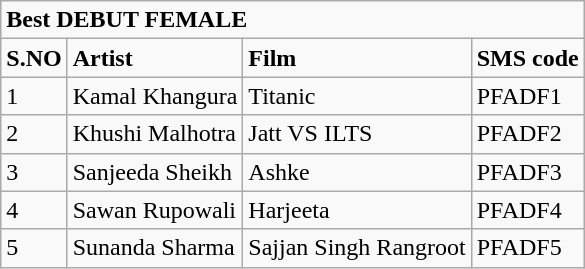<table class="wikitable">
<tr>
<td colspan="4"><strong>Best DEBUT FEMALE</strong></td>
</tr>
<tr>
<td><strong>S.NO</strong></td>
<td><strong>Artist</strong></td>
<td><strong>Film</strong></td>
<td><strong>SMS code</strong></td>
</tr>
<tr>
<td>1</td>
<td>Kamal Khangura</td>
<td>Titanic</td>
<td>PFADF1</td>
</tr>
<tr>
<td>2</td>
<td>Khushi Malhotra</td>
<td>Jatt VS ILTS</td>
<td>PFADF2</td>
</tr>
<tr>
<td>3</td>
<td>Sanjeeda Sheikh</td>
<td>Ashke</td>
<td>PFADF3</td>
</tr>
<tr>
<td>4</td>
<td>Sawan Rupowali</td>
<td>Harjeeta</td>
<td>PFADF4</td>
</tr>
<tr>
<td>5</td>
<td>Sunanda Sharma</td>
<td>Sajjan Singh Rangroot</td>
<td>PFADF5</td>
</tr>
</table>
